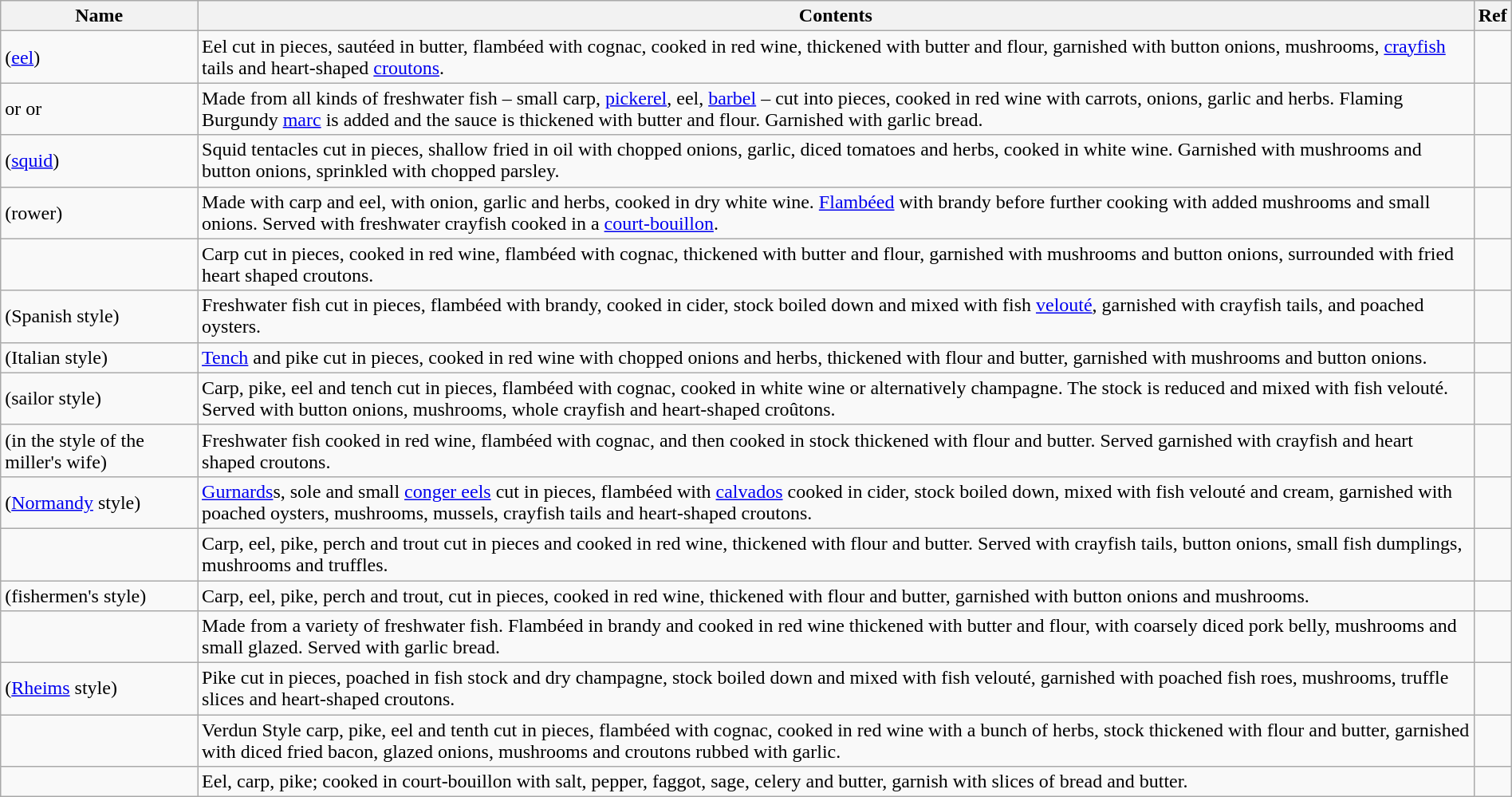<table class="wikitable plainrowheaders" style="text-align: left; margin-right: 0;">
<tr>
<th scope="col">Name</th>
<th scope="col">Contents</th>
<th scope="col">Ref</th>
</tr>
<tr>
<td> (<a href='#'>eel</a>)</td>
<td>Eel cut in pieces, sautéed in butter, flambéed with cognac, cooked in red wine, thickened with butter and flour, garnished with button onions, mushrooms, <a href='#'>crayfish</a> tails and heart-shaped <a href='#'>croutons</a>.</td>
<td></td>
</tr>
<tr>
<td> or  or </td>
<td>Made from all kinds of freshwater fish – small carp, <a href='#'>pickerel</a>, eel, <a href='#'>barbel</a> – cut into pieces, cooked in red wine with carrots, onions, garlic and herbs. Flaming Burgundy <a href='#'>marc</a> is added and the sauce is thickened with butter and flour. Garnished with garlic bread.</td>
<td></td>
</tr>
<tr>
<td> (<a href='#'>squid</a>) </td>
<td>Squid tentacles cut in pieces, shallow fried in oil with chopped onions, garlic, diced tomatoes and herbs, cooked in white wine. Garnished with mushrooms and button onions, sprinkled with chopped parsley.</td>
<td></td>
</tr>
<tr>
<td> (rower)</td>
<td>Made with carp and eel, with onion, garlic and herbs, cooked in dry white wine. <a href='#'>Flambéed</a> with brandy before further cooking with added mushrooms and small onions. Served with freshwater crayfish cooked in a <a href='#'>court-bouillon</a>.</td>
<td></td>
</tr>
<tr>
<td></td>
<td>Carp cut in pieces, cooked in red wine, flambéed with cognac, thickened with butter and flour, garnished with mushrooms and button onions, surrounded with fried heart shaped croutons.</td>
<td></td>
</tr>
<tr>
<td> (Spanish style)</td>
<td>Freshwater fish cut in pieces, flambéed with brandy, cooked in cider, stock boiled down and mixed with fish <a href='#'>velouté</a>, garnished with crayfish tails, and poached oysters.</td>
<td></td>
</tr>
<tr>
<td> (Italian style)</td>
<td><a href='#'>Tench</a> and pike cut in pieces, cooked in red wine with chopped onions and herbs, thickened with flour and butter, garnished with mushrooms and button onions.</td>
<td></td>
</tr>
<tr>
<td> (sailor style)</td>
<td>Carp, pike, eel and tench cut in pieces, flambéed with cognac, cooked in white wine or alternatively champagne. The stock is reduced and mixed with fish velouté. Served with button onions, mushrooms, whole crayfish and heart-shaped croûtons.</td>
<td></td>
</tr>
<tr>
<td> (in the style of the miller's wife)</td>
<td>Freshwater fish cooked in red wine, flambéed with cognac, and then cooked in stock thickened with flour and butter. Served garnished with crayfish and heart shaped croutons.</td>
<td></td>
</tr>
<tr>
<td> (<a href='#'>Normandy</a> style)</td>
<td><a href='#'>Gurnards</a>s, sole and small <a href='#'>conger eels</a> cut in pieces, flambéed with <a href='#'>calvados</a> cooked in cider, stock boiled down, mixed with fish velouté and cream, garnished with poached oysters, mushrooms, mussels, crayfish tails and heart-shaped croutons.</td>
<td></td>
</tr>
<tr>
<td></td>
<td>Carp, eel, pike, perch and trout cut in pieces and cooked in red wine, thickened with flour and butter. Served with crayfish tails, button onions, small fish dumplings, mushrooms and truffles.</td>
<td></td>
</tr>
<tr>
<td> (fishermen's style)</td>
<td>Carp, eel, pike, perch and trout, cut in pieces, cooked in red wine, thickened with flour and butter, garnished with button onions and mushrooms.</td>
<td></td>
</tr>
<tr>
<td></td>
<td>Made from a variety of freshwater fish. Flambéed in brandy and cooked in red wine thickened with butter and flour, with coarsely diced pork belly, mushrooms and small glazed. Served with garlic bread.</td>
<td></td>
</tr>
<tr>
<td> (<a href='#'>Rheims</a> style)</td>
<td>Pike cut in pieces, poached in fish stock and dry champagne, stock boiled down and mixed with fish velouté, garnished with poached fish roes, mushrooms, truffle slices and heart-shaped croutons.</td>
<td></td>
</tr>
<tr>
<td></td>
<td>Verdun Style carp, pike, eel and tenth cut in pieces, flambéed with cognac, cooked in red wine with a bunch of herbs, stock thickened with flour and butter, garnished with diced fried bacon, glazed onions, mushrooms and croutons rubbed with garlic.</td>
<td></td>
</tr>
<tr>
<td></td>
<td>Eel, carp, pike; cooked in court-bouillon with salt, pepper, faggot, sage, celery and butter, garnish with slices of bread and butter.</td>
<td></td>
</tr>
</table>
